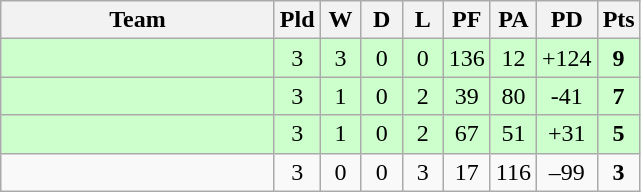<table class="wikitable" style="text-align:center;">
<tr>
<th width=175>Team</th>
<th width=20 abbr="Played">Pld</th>
<th width=20 abbr="Won">W</th>
<th width=20 abbr="Drawn">D</th>
<th width=20 abbr="Lost">L</th>
<th width=20 abbr="Points for">PF</th>
<th width=20 abbr="Points against">PA</th>
<th width=25 abbr="Points difference">PD</th>
<th width=20 abbr="Points">Pts</th>
</tr>
<tr style="background:#ccffcc">
<td align=left></td>
<td>3</td>
<td>3</td>
<td>0</td>
<td>0</td>
<td>136</td>
<td>12</td>
<td>+124</td>
<td><strong>9</strong></td>
</tr>
<tr style="background:#ccffcc">
<td align=left></td>
<td>3</td>
<td>1</td>
<td>0</td>
<td>2</td>
<td>39</td>
<td>80</td>
<td>-41</td>
<td><strong>7</strong></td>
</tr>
<tr style="background:#ccffcc">
<td align=left></td>
<td>3</td>
<td>1</td>
<td>0</td>
<td>2</td>
<td>67</td>
<td>51</td>
<td>+31</td>
<td><strong>5</strong></td>
</tr>
<tr>
<td align=left></td>
<td>3</td>
<td>0</td>
<td>0</td>
<td>3</td>
<td>17</td>
<td>116</td>
<td>–99</td>
<td><strong>3</strong></td>
</tr>
</table>
